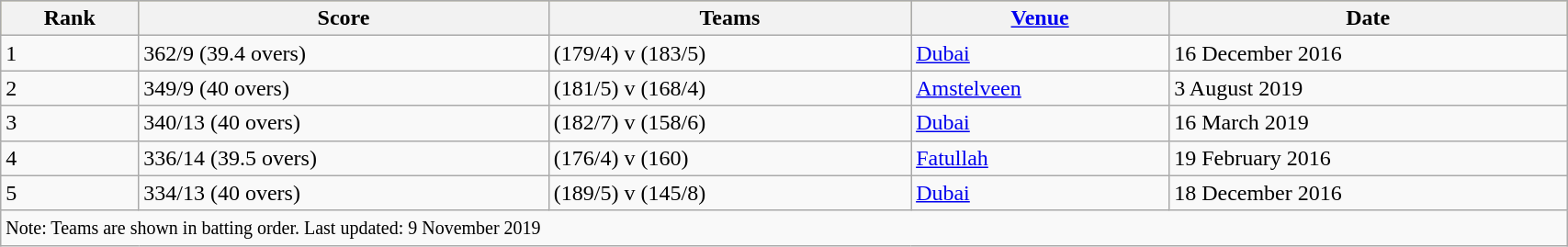<table class="wikitable" style="width:90%;">
<tr style="background:#bdb76b;">
<th>Rank</th>
<th>Score</th>
<th>Teams</th>
<th><a href='#'>Venue</a></th>
<th>Date</th>
</tr>
<tr>
<td>1</td>
<td>362/9 (39.4 overs)</td>
<td> (179/4) v  (183/5)</td>
<td><a href='#'>Dubai</a></td>
<td>16 December 2016</td>
</tr>
<tr>
<td>2</td>
<td>349/9 (40 overs)</td>
<td> (181/5) v  (168/4)</td>
<td><a href='#'>Amstelveen</a></td>
<td>3 August 2019</td>
</tr>
<tr>
<td>3</td>
<td>340/13 (40 overs)</td>
<td> (182/7) v  (158/6)</td>
<td><a href='#'>Dubai</a></td>
<td>16 March 2019</td>
</tr>
<tr>
<td>4</td>
<td>336/14 (39.5 overs)</td>
<td> (176/4) v  (160)</td>
<td><a href='#'>Fatullah</a></td>
<td>19 February 2016</td>
</tr>
<tr>
<td>5</td>
<td>334/13 (40 overs)</td>
<td> (189/5) v  (145/8)</td>
<td><a href='#'>Dubai</a></td>
<td>18 December 2016</td>
</tr>
<tr>
<td colspan=5><small>Note: Teams are shown in batting order. Last updated: 9 November 2019</small></td>
</tr>
</table>
